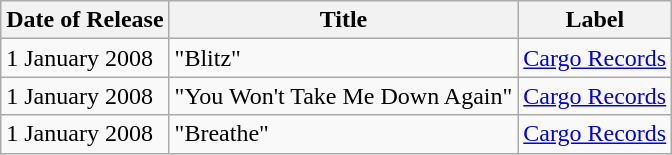<table class="wikitable">
<tr>
<th>Date of Release</th>
<th>Title</th>
<th>Label</th>
</tr>
<tr>
<td>1 January 2008</td>
<td>"Blitz"</td>
<td><a href='#'>Cargo Records</a></td>
</tr>
<tr>
<td>1 January 2008</td>
<td>"You Won't Take Me Down Again"</td>
<td><a href='#'>Cargo Records</a></td>
</tr>
<tr>
<td>1 January 2008</td>
<td>"Breathe"</td>
<td><a href='#'>Cargo Records</a></td>
</tr>
</table>
